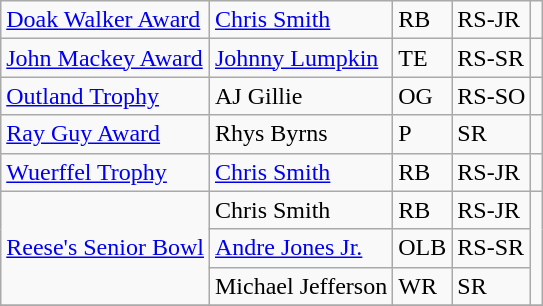<table class="wikitable">
<tr>
<td><a href='#'>Doak Walker Award</a></td>
<td><a href='#'>Chris Smith</a></td>
<td>RB</td>
<td>RS-JR</td>
<td></td>
</tr>
<tr>
<td><a href='#'>John Mackey Award</a></td>
<td><a href='#'>Johnny Lumpkin</a></td>
<td>TE</td>
<td>RS-SR</td>
<td></td>
</tr>
<tr>
<td><a href='#'>Outland Trophy</a></td>
<td>AJ Gillie</td>
<td>OG</td>
<td>RS-SO</td>
<td></td>
</tr>
<tr>
<td><a href='#'>Ray Guy Award</a></td>
<td>Rhys Byrns</td>
<td>P</td>
<td>SR</td>
<td></td>
</tr>
<tr>
<td><a href='#'>Wuerffel Trophy</a></td>
<td><a href='#'>Chris Smith</a></td>
<td>RB</td>
<td>RS-JR</td>
<td></td>
</tr>
<tr>
<td rowspan=3><a href='#'>Reese's Senior Bowl</a></td>
<td>Chris Smith</td>
<td>RB</td>
<td>RS-JR</td>
<td rowspan=3></td>
</tr>
<tr>
<td><a href='#'>Andre Jones Jr.</a></td>
<td>OLB</td>
<td>RS-SR</td>
</tr>
<tr>
<td>Michael Jefferson</td>
<td>WR</td>
<td>SR</td>
</tr>
<tr>
</tr>
</table>
